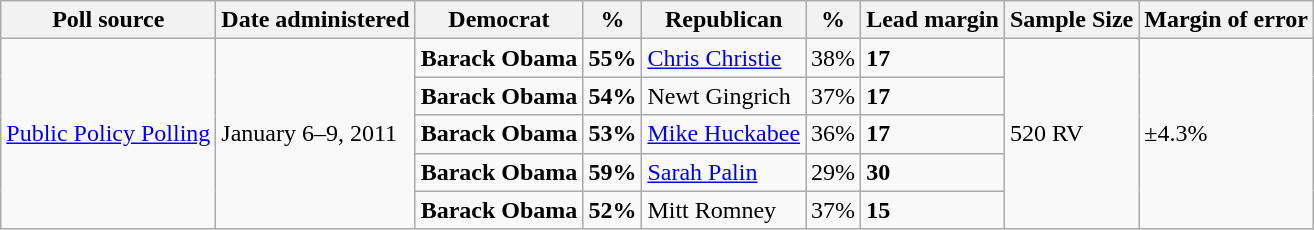<table class="wikitable">
<tr valign=bottom>
<th>Poll source</th>
<th>Date administered</th>
<th>Democrat</th>
<th>%</th>
<th>Republican</th>
<th>%</th>
<th>Lead margin</th>
<th>Sample Size</th>
<th>Margin of error</th>
</tr>
<tr>
<td rowspan="5"><a href='#'>Public Policy Polling</a></td>
<td rowspan="5">January 6–9, 2011</td>
<td><strong>Barack Obama</strong></td>
<td><strong>55%</strong></td>
<td><a href='#'>Chris Christie</a></td>
<td>38%</td>
<td><strong>17</strong></td>
<td rowspan="6">520 RV</td>
<td rowspan="6">±4.3%</td>
</tr>
<tr>
<td><strong>Barack Obama</strong></td>
<td><strong>54%</strong></td>
<td>Newt Gingrich</td>
<td>37%</td>
<td><strong>17</strong></td>
</tr>
<tr>
<td><strong>Barack Obama</strong></td>
<td><strong>53%</strong></td>
<td><a href='#'>Mike Huckabee</a></td>
<td>36%</td>
<td><strong>17</strong></td>
</tr>
<tr>
<td><strong>Barack Obama</strong></td>
<td><strong>59%</strong></td>
<td><a href='#'>Sarah Palin</a></td>
<td>29%</td>
<td><strong>30</strong></td>
</tr>
<tr>
<td><strong>Barack Obama</strong></td>
<td><strong>52%</strong></td>
<td>Mitt Romney</td>
<td>37%</td>
<td><strong>15</strong></td>
</tr>
</table>
